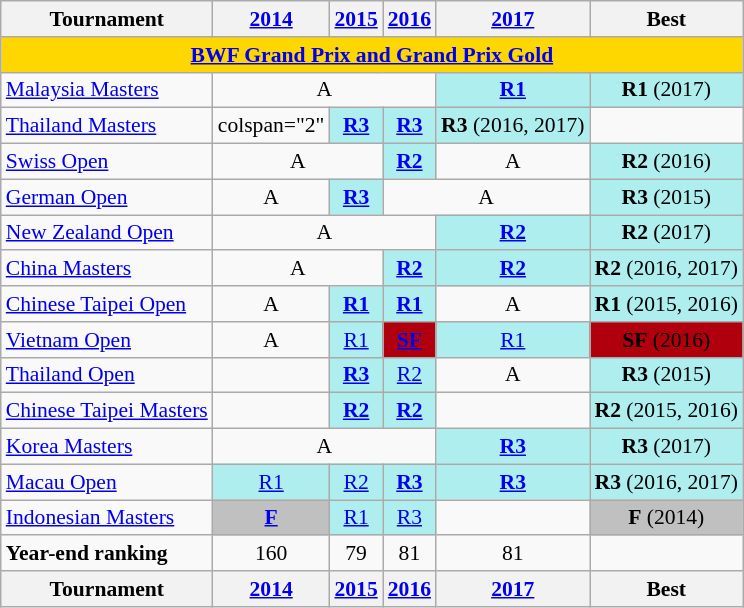<table class="wikitable" style="font-size: 90%; text-align:center">
<tr>
<th>Tournament</th>
<th><a href='#'>2014</a></th>
<th><a href='#'>2015</a></th>
<th><a href='#'>2016</a></th>
<th><a href='#'>2017</a></th>
<th>Best</th>
</tr>
<tr bgcolor=FFD700>
<td colspan="6" align=center><strong><a href='#'>BWF Grand Prix and Grand Prix Gold</a></strong></td>
</tr>
<tr>
<td align=left><a href='#'>Malaysia Masters</a></td>
<td colspan="3">A</td>
<td bgcolor=AFEEEE><a href='#'><strong>R1</strong></a></td>
<td bgcolor=AFEEEE><strong>R1</strong> (2017)</td>
</tr>
<tr>
<td align=left><a href='#'>Thailand Masters</a></td>
<td>colspan="2" </td>
<td bgcolor=AFEEEE><a href='#'><strong>R3</strong></a></td>
<td bgcolor=AFEEEE><a href='#'><strong>R3</strong></a></td>
<td bgcolor=AFEEEE><strong>R3</strong> (2016, 2017)</td>
</tr>
<tr>
<td align=left><a href='#'>Swiss Open</a></td>
<td colspan="2">A</td>
<td bgcolor=AFEEEE><a href='#'><strong>R2</strong></a></td>
<td>A</td>
<td bgcolor=AFEEEE><strong>R2</strong> (2016)</td>
</tr>
<tr>
<td align=left><a href='#'>German Open</a></td>
<td>A</td>
<td bgcolor=AFEEEE><a href='#'><strong>R3</strong></a></td>
<td colspan="2">A</td>
<td bgcolor=AFEEEE><strong>R3</strong> (2015)</td>
</tr>
<tr>
<td align=left><a href='#'>New Zealand Open</a></td>
<td colspan="3">A</td>
<td bgcolor=AFEEEE><a href='#'><strong>R2</strong></a></td>
<td bgcolor=AFEEEE><strong>R2</strong> (2017)</td>
</tr>
<tr>
<td align=left><a href='#'>China Masters</a></td>
<td colspan="2">A</td>
<td bgcolor=AFEEEE><a href='#'><strong>R2</strong></a></td>
<td bgcolor=AFEEEE><a href='#'><strong>R2</strong></a></td>
<td bgcolor=AFEEEE><strong>R2</strong> (2016, 2017)</td>
</tr>
<tr>
<td align=left><a href='#'>Chinese Taipei Open</a></td>
<td>A</td>
<td bgcolor=AFEEEE><a href='#'><strong>R1</strong></a></td>
<td bgcolor=AFEEEE><a href='#'><strong>R1</strong></a></td>
<td>A</td>
<td bgcolor=AFEEEE><strong>R1</strong> (2015, 2016)</td>
</tr>
<tr>
<td align=left><a href='#'>Vietnam Open</a></td>
<td>A</td>
<td bgcolor=AFEEEE><a href='#'>R1</a></td>
<td bgcolor=Bronze><a href='#'><strong>SF</strong></a></td>
<td bgcolor=AFEEEE><a href='#'>R1</a></td>
<td bgcolor=Bronze><strong>SF</strong> (2016)</td>
</tr>
<tr>
<td align=left><a href='#'>Thailand Open</a></td>
<td></td>
<td bgcolor=AFEEEE><a href='#'><strong>R3</strong></a></td>
<td bgcolor=AFEEEE><a href='#'>R2</a></td>
<td>A</td>
<td bgcolor=AFEEEE><strong>R3</strong> (2015)</td>
</tr>
<tr>
<td align=left><a href='#'>Chinese Taipei Masters</a></td>
<td></td>
<td bgcolor=AFEEEE><a href='#'><strong>R2</strong></a></td>
<td bgcolor=AFEEEE><a href='#'><strong>R2</strong></a></td>
<td></td>
<td bgcolor=AFEEEE><strong>R2</strong> (2015, 2016)</td>
</tr>
<tr>
<td align=left><a href='#'>Korea Masters</a></td>
<td colspan="3">A</td>
<td bgcolor=AFEEEE><a href='#'><strong>R3</strong></a></td>
<td bgcolor=AFEEEE><strong>R3</strong> (2017)</td>
</tr>
<tr>
<td align=left><a href='#'>Macau Open</a></td>
<td bgcolor=AFEEEE><a href='#'>R1</a></td>
<td bgcolor=AFEEEE><a href='#'>R2</a></td>
<td bgcolor=AFEEEE><a href='#'><strong>R3</strong></a></td>
<td bgcolor=AFEEEE><a href='#'><strong>R3</strong></a></td>
<td bgcolor=AFEEEE><strong>R3</strong> (2016, 2017)</td>
</tr>
<tr>
<td align=left><a href='#'>Indonesian Masters</a></td>
<td bgcolor=silver><a href='#'><strong>F</strong></a></td>
<td bgcolor=AFEEEE><a href='#'>R1</a></td>
<td bgcolor=AFEEEE><a href='#'>R3</a></td>
<td></td>
<td bgcolor=silver><strong>F</strong> (2014)</td>
</tr>
<tr>
<td align=left><strong>Year-end ranking</strong></td>
<td>160</td>
<td>79</td>
<td>81</td>
<td>81</td>
<td></td>
</tr>
<tr>
<th>Tournament</th>
<th><a href='#'>2014</a></th>
<th><a href='#'>2015</a></th>
<th><a href='#'>2016</a></th>
<th><a href='#'>2017</a></th>
<th>Best</th>
</tr>
</table>
